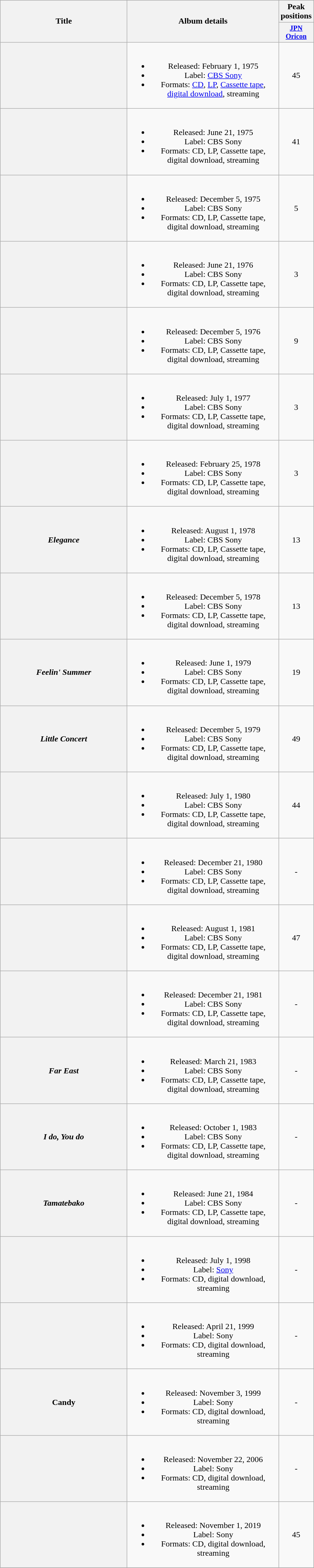<table class="wikitable plainrowheaders" style="text-align:center;">
<tr>
<th style="width:15em;" rowspan="2">Title</th>
<th style="width:18em;" rowspan="2">Album details</th>
<th colspan="1">Peak positions</th>
</tr>
<tr>
<th style="width:3em;font-size:85%"><a href='#'>JPN<br>Oricon</a><br></th>
</tr>
<tr>
<th scope="row"></th>
<td><br><ul><li>Released: February 1, 1975</li><li>Label: <a href='#'>CBS Sony</a></li><li>Formats: <a href='#'>CD</a>, <a href='#'>LP</a>, <a href='#'>Cassette tape</a>, <a href='#'>digital download</a>, streaming</li></ul></td>
<td>45</td>
</tr>
<tr>
<th scope="row"></th>
<td><br><ul><li>Released: June 21, 1975</li><li>Label: CBS Sony</li><li>Formats: CD, LP, Cassette tape, digital download, streaming</li></ul></td>
<td>41</td>
</tr>
<tr>
<th scope="row"></th>
<td><br><ul><li>Released: December 5, 1975</li><li>Label: CBS Sony</li><li>Formats: CD, LP, Cassette tape, digital download, streaming</li></ul></td>
<td>5</td>
</tr>
<tr>
<th scope="row"></th>
<td><br><ul><li>Released: June 21, 1976</li><li>Label: CBS Sony</li><li>Formats: CD, LP, Cassette tape, digital download, streaming</li></ul></td>
<td>3</td>
</tr>
<tr>
<th scope="row"></th>
<td><br><ul><li>Released: December 5, 1976</li><li>Label: CBS Sony</li><li>Formats: CD, LP, Cassette tape, digital download, streaming</li></ul></td>
<td>9</td>
</tr>
<tr>
<th scope="row"></th>
<td><br><ul><li>Released: July 1, 1977</li><li>Label: CBS Sony</li><li>Formats: CD, LP, Cassette tape, digital download, streaming</li></ul></td>
<td>3</td>
</tr>
<tr>
<th scope="row"></th>
<td><br><ul><li>Released: February 25, 1978</li><li>Label: CBS Sony</li><li>Formats: CD, LP, Cassette tape, digital download, streaming</li></ul></td>
<td>3</td>
</tr>
<tr>
<th scope="row"><em>Elegance</em></th>
<td><br><ul><li>Released: August 1, 1978</li><li>Label: CBS Sony</li><li>Formats: CD, LP, Cassette tape, digital download, streaming</li></ul></td>
<td>13</td>
</tr>
<tr>
<th scope="row"></th>
<td><br><ul><li>Released: December 5, 1978</li><li>Label: CBS Sony</li><li>Formats: CD, LP, Cassette tape, digital download, streaming</li></ul></td>
<td>13</td>
</tr>
<tr>
<th scope="row"><em>Feelin' Summer</em></th>
<td><br><ul><li>Released: June 1, 1979</li><li>Label: CBS Sony</li><li>Formats: CD, LP, Cassette tape, digital download, streaming</li></ul></td>
<td>19</td>
</tr>
<tr>
<th scope="row"><em>Little Concert</em></th>
<td><br><ul><li>Released: December 5, 1979</li><li>Label: CBS Sony</li><li>Formats: CD, LP, Cassette tape, digital download, streaming</li></ul></td>
<td>49</td>
</tr>
<tr>
<th scope="row"></th>
<td><br><ul><li>Released: July 1, 1980</li><li>Label: CBS Sony</li><li>Formats: CD, LP, Cassette tape, digital download, streaming</li></ul></td>
<td>44</td>
</tr>
<tr>
<th scope="row"></th>
<td><br><ul><li>Released: December 21, 1980</li><li>Label: CBS Sony</li><li>Formats: CD, LP, Cassette tape, digital download, streaming</li></ul></td>
<td>-</td>
</tr>
<tr>
<th scope="row"></th>
<td><br><ul><li>Released: August 1, 1981</li><li>Label: CBS Sony</li><li>Formats: CD, LP, Cassette tape, digital download, streaming</li></ul></td>
<td>47</td>
</tr>
<tr>
<th scope="row"></th>
<td><br><ul><li>Released: December 21, 1981</li><li>Label: CBS Sony</li><li>Formats: CD, LP, Cassette tape, digital download, streaming</li></ul></td>
<td>-</td>
</tr>
<tr>
<th scope="row"><em>Far East</em></th>
<td><br><ul><li>Released: March 21, 1983</li><li>Label: CBS Sony</li><li>Formats: CD, LP, Cassette tape, digital download, streaming</li></ul></td>
<td>-</td>
</tr>
<tr>
<th scope="row"><em>I do, You do</em></th>
<td><br><ul><li>Released: October 1, 1983</li><li>Label: CBS Sony</li><li>Formats: CD, LP, Cassette tape, digital download, streaming</li></ul></td>
<td>-</td>
</tr>
<tr>
<th scope="row"><em>Tamatebako</em></th>
<td><br><ul><li>Released: June 21, 1984</li><li>Label: CBS Sony</li><li>Formats: CD, LP, Cassette tape, digital download, streaming</li></ul></td>
<td>-</td>
</tr>
<tr>
<th scope="row"></th>
<td><br><ul><li>Released: July 1, 1998</li><li>Label: <a href='#'>Sony</a></li><li>Formats: CD, digital download, streaming</li></ul></td>
<td>-</td>
</tr>
<tr>
<th scope="row"></th>
<td><br><ul><li>Released: April 21, 1999</li><li>Label: Sony</li><li>Formats: CD, digital download, streaming</li></ul></td>
<td>-</td>
</tr>
<tr>
<th scope="row">Candy</th>
<td><br><ul><li>Released: November 3, 1999</li><li>Label: Sony</li><li>Formats: CD, digital download, streaming</li></ul></td>
<td>-</td>
</tr>
<tr>
<th scope="row"></th>
<td><br><ul><li>Released: November 22, 2006</li><li>Label: Sony</li><li>Formats: CD, digital download, streaming</li></ul></td>
<td>-</td>
</tr>
<tr>
<th scope="row"></th>
<td><br><ul><li>Released: November 1, 2019</li><li>Label: Sony</li><li>Formats: CD, digital download, streaming</li></ul></td>
<td>45</td>
</tr>
<tr>
</tr>
</table>
